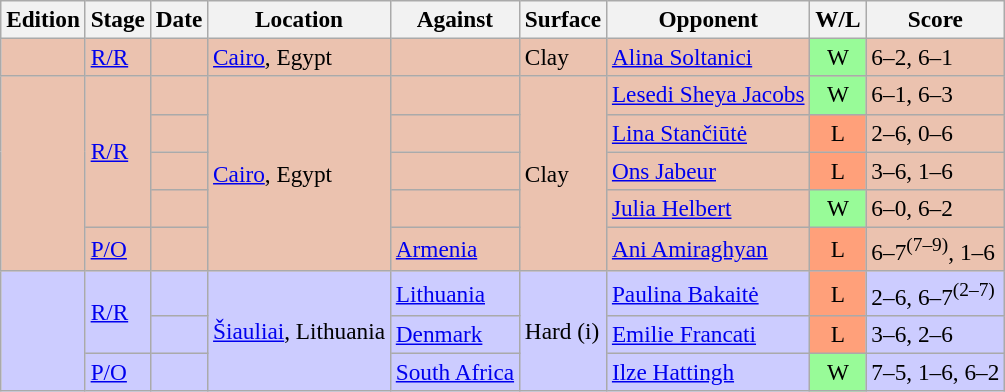<table class=wikitable style=font-size:97%>
<tr>
<th>Edition</th>
<th>Stage</th>
<th>Date</th>
<th>Location</th>
<th>Against</th>
<th>Surface</th>
<th>Opponent</th>
<th>W/L</th>
<th>Score</th>
</tr>
<tr bgcolor="#EBC2AF">
<td rowspan="1"></td>
<td rowspan="1"><a href='#'>R/R</a></td>
<td></td>
<td rowspan="1"><a href='#'>Cairo</a>, Egypt</td>
<td> </td>
<td rowspan="1">Clay</td>
<td><a href='#'>Alina Soltanici</a></td>
<td style="text-align:center; background:#98fb98;">W</td>
<td>6–2, 6–1</td>
</tr>
<tr bgcolor="#EBC2AF">
<td rowspan="5"></td>
<td rowspan="4"><a href='#'>R/R</a></td>
<td></td>
<td rowspan="5"><a href='#'>Cairo</a>, Egypt</td>
<td> </td>
<td rowspan="5">Clay</td>
<td><a href='#'>Lesedi Sheya Jacobs</a></td>
<td style="text-align:center; background:#98fb98;">W</td>
<td>6–1, 6–3</td>
</tr>
<tr bgcolor="#EBC2AF">
<td></td>
<td> </td>
<td><a href='#'>Lina Stančiūtė</a></td>
<td style="text-align:center; background:#ffa07a;">L</td>
<td>2–6, 0–6</td>
</tr>
<tr bgcolor="#EBC2AF">
<td></td>
<td> </td>
<td><a href='#'>Ons Jabeur</a></td>
<td style="text-align:center; background:#ffa07a;">L</td>
<td>3–6, 1–6</td>
</tr>
<tr bgcolor="#EBC2AF">
<td></td>
<td> </td>
<td><a href='#'>Julia Helbert</a></td>
<td style="text-align:center; background:#98fb98;">W</td>
<td>6–0, 6–2</td>
</tr>
<tr bgcolor="#EBC2AF">
<td rowspan="1"><a href='#'>P/O</a></td>
<td></td>
<td> <a href='#'>Armenia</a></td>
<td><a href='#'>Ani Amiraghyan</a></td>
<td style="text-align:center; background:#ffa07a;">L</td>
<td>6–7<sup>(7–9)</sup>, 1–6</td>
</tr>
<tr style="background:#ccf;">
<td rowspan="3"></td>
<td rowspan="2"><a href='#'>R/R</a></td>
<td></td>
<td rowspan="3"><a href='#'>Šiauliai</a>, Lithuania</td>
<td> <a href='#'>Lithuania</a></td>
<td rowspan="3">Hard (i)</td>
<td><a href='#'>Paulina Bakaitė</a></td>
<td style="text-align:center; background:#ffa07a;">L</td>
<td>2–6, 6–7<sup>(2–7)</sup></td>
</tr>
<tr style="background:#ccf;">
<td></td>
<td> <a href='#'>Denmark</a></td>
<td><a href='#'>Emilie Francati</a></td>
<td style="text-align:center; background:#ffa07a;">L</td>
<td>3–6, 2–6</td>
</tr>
<tr style="background:#ccf;">
<td rowspan="1"><a href='#'>P/O</a></td>
<td></td>
<td> <a href='#'>South Africa</a></td>
<td><a href='#'>Ilze Hattingh</a></td>
<td style="text-align:center; background:#98fb98;">W</td>
<td>7–5, 1–6, 6–2</td>
</tr>
</table>
